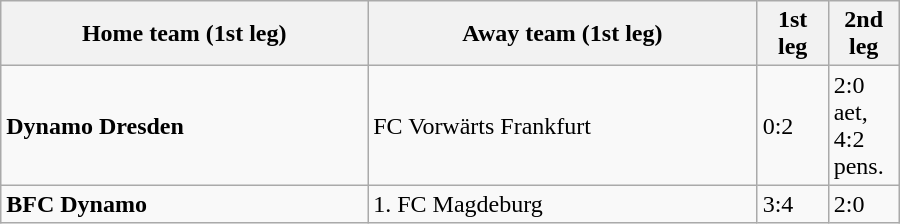<table class="wikitable" style="width:600px;">
<tr>
<th>Home team (1st leg)</th>
<th>Away team (1st leg)</th>
<th style="width:40px;">1st leg</th>
<th style="width:40px;">2nd leg</th>
</tr>
<tr>
<td><strong>Dynamo Dresden</strong></td>
<td>FC Vorwärts Frankfurt</td>
<td>0:2</td>
<td>2:0 aet, 4:2 pens.</td>
</tr>
<tr>
<td><strong>BFC Dynamo</strong></td>
<td>1. FC Magdeburg</td>
<td>3:4</td>
<td>2:0</td>
</tr>
</table>
